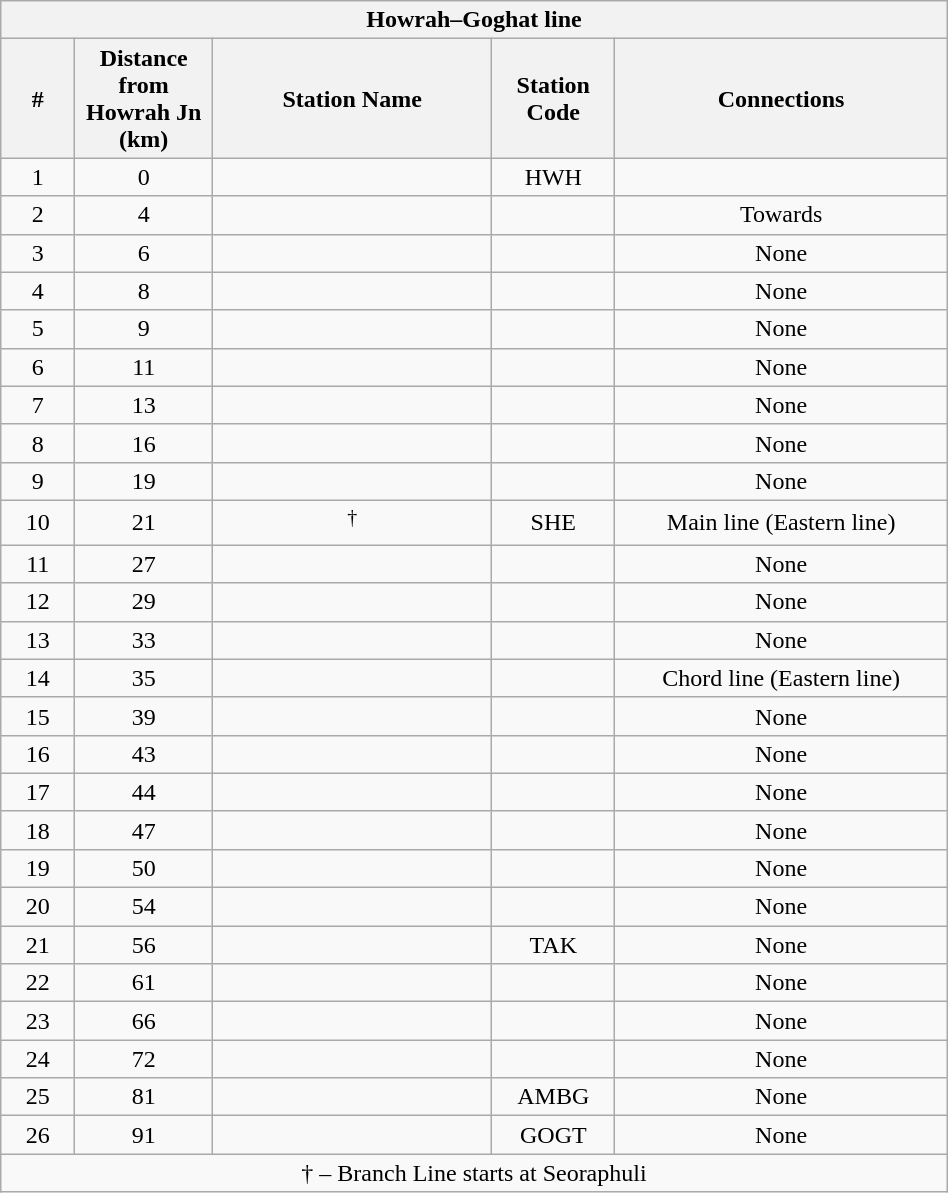<table class="wikitable" style="text-align:center; width:50%;">
<tr>
<th colspan="5"><strong>Howrah–Goghat line</strong></th>
</tr>
<tr>
<th style="width:1%;">#</th>
<th style="width:1%;">Distance from Howrah Jn (km)</th>
<th style="width:5%;">Station Name</th>
<th style="width:1%;">Station Code</th>
<th style="width:5%;">Connections</th>
</tr>
<tr>
<td>1</td>
<td>0</td>
<td><strong></strong></td>
<td>HWH</td>
<td></td>
</tr>
<tr>
<td>2</td>
<td>4</td>
<td></td>
<td></td>
<td>Towards </td>
</tr>
<tr>
<td>3</td>
<td>6</td>
<td></td>
<td></td>
<td>None</td>
</tr>
<tr>
<td>4</td>
<td>8</td>
<td></td>
<td></td>
<td>None</td>
</tr>
<tr>
<td>5</td>
<td>9</td>
<td></td>
<td></td>
<td>None</td>
</tr>
<tr>
<td>6</td>
<td>11</td>
<td></td>
<td></td>
<td>None</td>
</tr>
<tr>
<td>7</td>
<td>13</td>
<td></td>
<td></td>
<td>None</td>
</tr>
<tr>
<td>8</td>
<td>16</td>
<td></td>
<td></td>
<td>None</td>
</tr>
<tr>
<td>9</td>
<td>19</td>
<td></td>
<td></td>
<td>None</td>
</tr>
<tr>
<td>10</td>
<td>21</td>
<td><strong></strong><sup>†</sup></td>
<td>SHE</td>
<td>Main line (Eastern line)</td>
</tr>
<tr>
<td>11</td>
<td>27</td>
<td></td>
<td></td>
<td>None</td>
</tr>
<tr>
<td>12</td>
<td>29</td>
<td></td>
<td></td>
<td>None</td>
</tr>
<tr>
<td>13</td>
<td>33</td>
<td></td>
<td></td>
<td>None</td>
</tr>
<tr>
<td>14</td>
<td>35</td>
<td></td>
<td></td>
<td>Chord line (Eastern line)</td>
</tr>
<tr>
<td>15</td>
<td>39</td>
<td></td>
<td></td>
<td>None</td>
</tr>
<tr>
<td>16</td>
<td>43</td>
<td></td>
<td></td>
<td>None</td>
</tr>
<tr>
<td>17</td>
<td>44</td>
<td></td>
<td></td>
<td>None</td>
</tr>
<tr>
<td>18</td>
<td>47</td>
<td></td>
<td></td>
<td>None</td>
</tr>
<tr>
<td>19</td>
<td>50</td>
<td></td>
<td></td>
<td>None</td>
</tr>
<tr>
<td>20</td>
<td>54</td>
<td></td>
<td></td>
<td>None</td>
</tr>
<tr>
<td>21</td>
<td>56</td>
<td><strong></strong></td>
<td>TAK</td>
<td>None</td>
</tr>
<tr>
<td>22</td>
<td>61</td>
<td></td>
<td></td>
<td>None</td>
</tr>
<tr>
<td>23</td>
<td>66</td>
<td></td>
<td></td>
<td>None</td>
</tr>
<tr>
<td>24</td>
<td>72</td>
<td></td>
<td></td>
<td>None</td>
</tr>
<tr>
<td>25</td>
<td>81</td>
<td><strong></strong></td>
<td>AMBG</td>
<td>None</td>
</tr>
<tr>
<td>26</td>
<td>91</td>
<td><strong></strong></td>
<td>GOGT</td>
<td>None</td>
</tr>
<tr>
<td colspan="5">† – Branch Line starts at Seoraphuli</td>
</tr>
</table>
